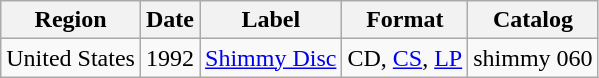<table class="wikitable">
<tr>
<th>Region</th>
<th>Date</th>
<th>Label</th>
<th>Format</th>
<th>Catalog</th>
</tr>
<tr>
<td>United States</td>
<td>1992</td>
<td><a href='#'>Shimmy Disc</a></td>
<td>CD, <a href='#'>CS</a>, <a href='#'>LP</a></td>
<td>shimmy 060</td>
</tr>
</table>
